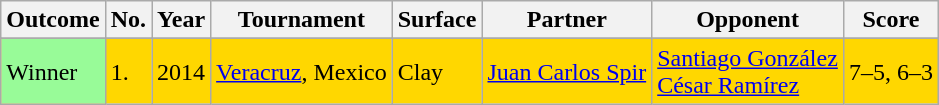<table class=wikitable style=font-size:100%>
<tr>
<th>Outcome</th>
<th>No.</th>
<th>Year</th>
<th>Tournament</th>
<th>Surface</th>
<th>Partner</th>
<th>Opponent</th>
<th>Score</th>
</tr>
<tr>
</tr>
<tr bgcolor=Gold>
<td style="background:#98FB98">Winner</td>
<td>1.</td>
<td>2014</td>
<td><a href='#'>Veracruz</a>, Mexico</td>
<td>Clay</td>
<td> <a href='#'>Juan Carlos Spir</a></td>
<td> <a href='#'>Santiago González</a><br> <a href='#'>César Ramírez</a></td>
<td>7–5, 6–3</td>
</tr>
</table>
